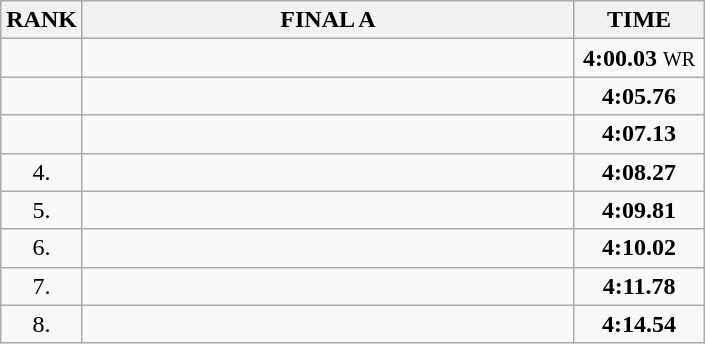<table class="wikitable">
<tr>
<th>RANK</th>
<th style="width: 20em">FINAL A</th>
<th style="width: 5em">TIME</th>
</tr>
<tr>
<td align="center"></td>
<td></td>
<td align="center"><strong>4:00.03</strong> <small>WR</small></td>
</tr>
<tr>
<td align="center"></td>
<td></td>
<td align="center"><strong>4:05.76</strong></td>
</tr>
<tr>
<td align="center"></td>
<td></td>
<td align="center"><strong>4:07.13</strong></td>
</tr>
<tr>
<td align="center">4.</td>
<td></td>
<td align="center"><strong>4:08.27</strong></td>
</tr>
<tr>
<td align="center">5.</td>
<td></td>
<td align="center"><strong>4:09.81</strong></td>
</tr>
<tr>
<td align="center">6.</td>
<td></td>
<td align="center"><strong>4:10.02</strong></td>
</tr>
<tr>
<td align="center">7.</td>
<td></td>
<td align="center"><strong>4:11.78</strong></td>
</tr>
<tr>
<td align="center">8.</td>
<td></td>
<td align="center"><strong>4:14.54</strong></td>
</tr>
</table>
